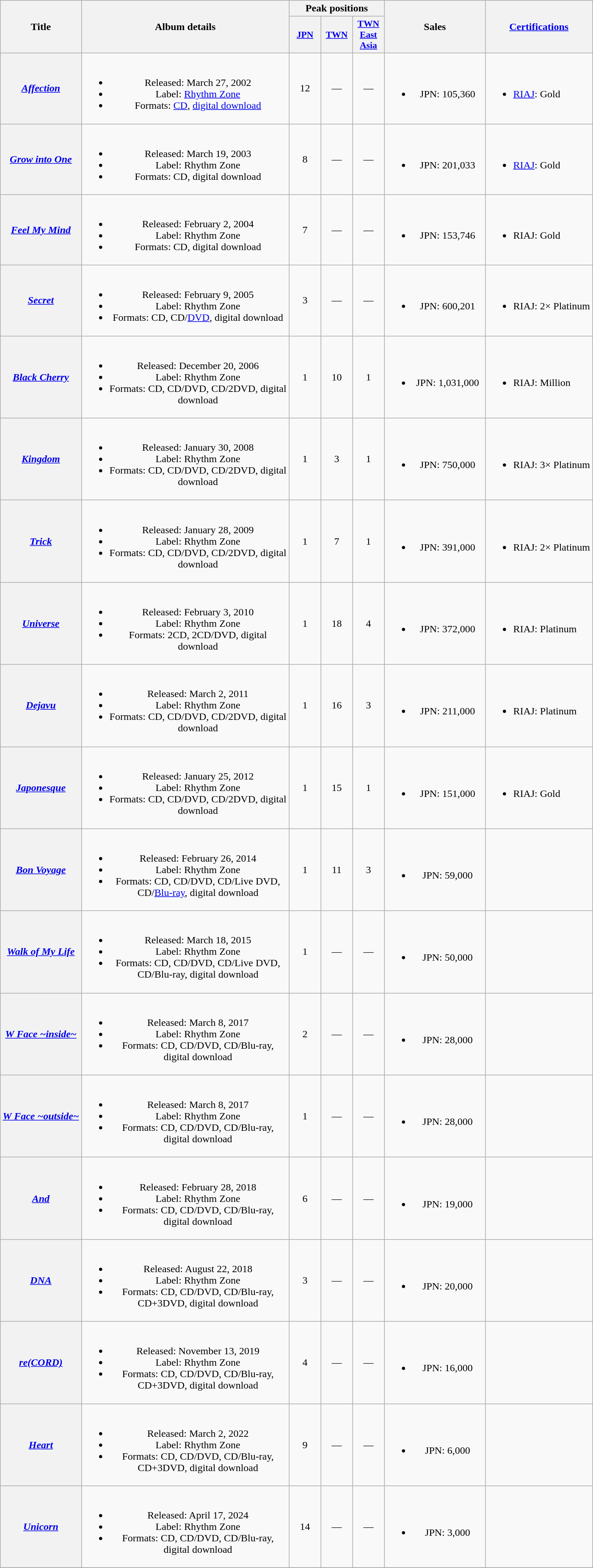<table class="wikitable plainrowheaders" style="text-align:center;">
<tr>
<th rowspan="2">Title</th>
<th rowspan="2" style="width:20em;">Album details</th>
<th colspan="3">Peak positions</th>
<th style="width:9.5em;" rowspan="2">Sales</th>
<th rowspan="2"><a href='#'>Certifications</a></th>
</tr>
<tr>
<th scope="col" style="width:3em;font-size:90%;"><a href='#'>JPN</a><br></th>
<th scope="col" style="width:3em;font-size:90%;"><a href='#'>TWN</a><br></th>
<th scope="col" style="width:3em;font-size:90%;"><a href='#'>TWN East Asia</a><br></th>
</tr>
<tr>
<th scope="row"><em><a href='#'>Affection</a></em></th>
<td><br><ul><li>Released: March 27, 2002</li><li>Label: <a href='#'>Rhythm Zone</a></li><li>Formats: <a href='#'>CD</a>, <a href='#'>digital download</a></li></ul></td>
<td>12</td>
<td>—</td>
<td>—</td>
<td><br><ul><li>JPN: 105,360</li></ul></td>
<td align="left"><br><ul><li><a href='#'>RIAJ</a>: Gold</li></ul></td>
</tr>
<tr>
<th scope="row"><em><a href='#'>Grow into One</a></em></th>
<td><br><ul><li>Released: March 19, 2003</li><li>Label: Rhythm Zone</li><li>Formats: CD, digital download</li></ul></td>
<td>8</td>
<td>—</td>
<td>—</td>
<td><br><ul><li>JPN: 201,033</li></ul></td>
<td align="left"><br><ul><li><a href='#'>RIAJ</a>: Gold</li></ul></td>
</tr>
<tr>
<th scope="row"><em><a href='#'>Feel My Mind</a></em></th>
<td><br><ul><li>Released: February 2, 2004</li><li>Label: Rhythm Zone</li><li>Formats: CD, digital download</li></ul></td>
<td>7</td>
<td>—</td>
<td>—</td>
<td><br><ul><li>JPN: 153,746</li></ul></td>
<td align="left"><br><ul><li>RIAJ: Gold</li></ul></td>
</tr>
<tr>
<th scope="row"><em><a href='#'>Secret</a></em></th>
<td><br><ul><li>Released: February 9, 2005</li><li>Label: Rhythm Zone</li><li>Formats: CD, CD/<a href='#'>DVD</a>, digital download</li></ul></td>
<td>3</td>
<td>—</td>
<td>—</td>
<td><br><ul><li>JPN: 600,201</li></ul></td>
<td align="left"><br><ul><li>RIAJ: 2× Platinum</li></ul></td>
</tr>
<tr>
<th scope="row"><em><a href='#'>Black Cherry</a></em></th>
<td><br><ul><li>Released: December 20, 2006</li><li>Label: Rhythm Zone</li><li>Formats: CD, CD/DVD, CD/2DVD, digital download</li></ul></td>
<td>1</td>
<td>10</td>
<td>1</td>
<td><br><ul><li>JPN: 1,031,000</li></ul></td>
<td align="left"><br><ul><li>RIAJ: Million</li></ul></td>
</tr>
<tr>
<th scope="row"><em><a href='#'>Kingdom</a></em></th>
<td><br><ul><li>Released: January 30, 2008</li><li>Label: Rhythm Zone</li><li>Formats: CD, CD/DVD, CD/2DVD, digital download</li></ul></td>
<td>1</td>
<td>3</td>
<td>1</td>
<td><br><ul><li>JPN: 750,000</li></ul></td>
<td align="left"><br><ul><li>RIAJ: 3× Platinum</li></ul></td>
</tr>
<tr>
<th scope="row"><em><a href='#'>Trick</a></em></th>
<td><br><ul><li>Released: January 28, 2009</li><li>Label: Rhythm Zone</li><li>Formats: CD, CD/DVD, CD/2DVD, digital download</li></ul></td>
<td>1</td>
<td>7</td>
<td>1</td>
<td><br><ul><li>JPN: 391,000</li></ul></td>
<td align="left"><br><ul><li>RIAJ: 2× Platinum</li></ul></td>
</tr>
<tr>
<th scope="row"><em><a href='#'>Universe</a></em></th>
<td><br><ul><li>Released: February 3, 2010</li><li>Label: Rhythm Zone</li><li>Formats: 2CD, 2CD/DVD, digital download</li></ul></td>
<td>1</td>
<td>18</td>
<td>4</td>
<td><br><ul><li>JPN: 372,000</li></ul></td>
<td align="left"><br><ul><li>RIAJ: Platinum</li></ul></td>
</tr>
<tr>
<th scope="row"><em><a href='#'>Dejavu</a></em></th>
<td><br><ul><li>Released: March 2, 2011</li><li>Label: Rhythm Zone</li><li>Formats: CD, CD/DVD, CD/2DVD, digital download</li></ul></td>
<td>1</td>
<td>16</td>
<td>3</td>
<td><br><ul><li>JPN: 211,000</li></ul></td>
<td align="left"><br><ul><li>RIAJ: Platinum</li></ul></td>
</tr>
<tr>
<th scope="row"><em><a href='#'>Japonesque</a></em></th>
<td><br><ul><li>Released: January 25, 2012</li><li>Label: Rhythm Zone</li><li>Formats: CD, CD/DVD, CD/2DVD, digital download</li></ul></td>
<td>1</td>
<td>15</td>
<td>1</td>
<td><br><ul><li>JPN: 151,000</li></ul></td>
<td align="left"><br><ul><li>RIAJ: Gold</li></ul></td>
</tr>
<tr>
<th scope="row"><em><a href='#'>Bon Voyage</a></em></th>
<td><br><ul><li>Released: February 26, 2014</li><li>Label: Rhythm Zone</li><li>Formats: CD, CD/DVD, CD/Live DVD, CD/<a href='#'>Blu-ray</a>, digital download</li></ul></td>
<td>1</td>
<td>11</td>
<td>3</td>
<td><br><ul><li>JPN: 59,000</li></ul></td>
<td></td>
</tr>
<tr>
<th scope="row"><em><a href='#'>Walk of My Life</a></em></th>
<td><br><ul><li>Released: March 18, 2015</li><li>Label: Rhythm Zone</li><li>Formats: CD, CD/DVD, CD/Live DVD, CD/Blu-ray, digital download</li></ul></td>
<td>1</td>
<td>—</td>
<td>—</td>
<td><br><ul><li>JPN: 50,000</li></ul></td>
<td></td>
</tr>
<tr>
<th scope="row"><em><a href='#'>W Face ~inside~</a></em></th>
<td><br><ul><li>Released: March 8, 2017</li><li>Label: Rhythm Zone</li><li>Formats: CD, CD/DVD, CD/Blu-ray, digital download</li></ul></td>
<td>2</td>
<td>—</td>
<td>—</td>
<td><br><ul><li>JPN: 28,000</li></ul></td>
<td></td>
</tr>
<tr>
<th scope="row"><em><a href='#'>W Face ~outside~</a></em></th>
<td><br><ul><li>Released: March 8, 2017</li><li>Label: Rhythm Zone</li><li>Formats: CD, CD/DVD, CD/Blu-ray, digital download</li></ul></td>
<td>1</td>
<td>—</td>
<td>—</td>
<td><br><ul><li>JPN: 28,000</li></ul></td>
<td></td>
</tr>
<tr>
<th scope="row"><em><a href='#'>And</a></em></th>
<td><br><ul><li>Released: February 28, 2018</li><li>Label: Rhythm Zone</li><li>Formats: CD, CD/DVD, CD/Blu-ray, digital download</li></ul></td>
<td>6</td>
<td>—</td>
<td>—</td>
<td><br><ul><li>JPN: 19,000</li></ul></td>
<td></td>
</tr>
<tr>
<th scope="row"><em><a href='#'>DNA</a></em></th>
<td><br><ul><li>Released: August 22, 2018</li><li>Label: Rhythm Zone</li><li>Formats: CD, CD/DVD, CD/Blu-ray, CD+3DVD, digital download</li></ul></td>
<td>3</td>
<td>—</td>
<td>—</td>
<td><br><ul><li>JPN: 20,000</li></ul></td>
<td></td>
</tr>
<tr>
<th scope="row"><em><a href='#'>re(CORD)</a></em></th>
<td><br><ul><li>Released: November 13, 2019</li><li>Label: Rhythm Zone</li><li>Formats: CD, CD/DVD, CD/Blu-ray, CD+3DVD, digital download</li></ul></td>
<td>4</td>
<td>—</td>
<td>—</td>
<td><br><ul><li>JPN: 16,000</li></ul></td>
<td></td>
</tr>
<tr>
<th scope="row"><em><a href='#'>Heart</a></em></th>
<td><br><ul><li>Released: March 2, 2022</li><li>Label: Rhythm Zone</li><li>Formats: CD, CD/DVD, CD/Blu-ray, CD+3DVD, digital download</li></ul></td>
<td>9</td>
<td>—</td>
<td>—</td>
<td><br><ul><li>JPN: 6,000</li></ul></td>
<td></td>
</tr>
<tr>
<th scope="row"><em><a href='#'>Unicorn</a></em></th>
<td><br><ul><li>Released: April 17, 2024</li><li>Label: Rhythm Zone</li><li>Formats: CD, CD/DVD, CD/Blu-ray, digital download</li></ul></td>
<td>14</td>
<td>—</td>
<td>—</td>
<td><br><ul><li>JPN: 3,000</li></ul></td>
<td></td>
</tr>
<tr>
</tr>
</table>
